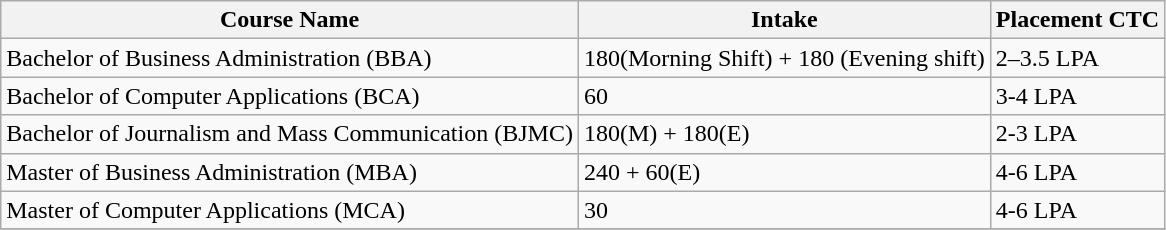<table class="wikitable">
<tr>
<th scope="col">Course Name</th>
<th scope="col">Intake</th>
<th scope="col">Placement CTC</th>
</tr>
<tr>
<td>Bachelor of Business Administration (BBA)</td>
<td>180(Morning Shift) + 180 (Evening shift)</td>
<td>2–3.5 LPA</td>
</tr>
<tr>
<td>Bachelor of Computer Applications (BCA)</td>
<td>60</td>
<td>3-4 LPA</td>
</tr>
<tr>
<td>Bachelor of Journalism and Mass Communication (BJMC)</td>
<td>180(M) + 180(E)</td>
<td>2-3 LPA</td>
</tr>
<tr>
<td>Master of Business Administration (MBA)</td>
<td>240 + 60(E)</td>
<td>4-6 LPA</td>
</tr>
<tr>
<td>Master of Computer Applications (MCA)</td>
<td>30</td>
<td>4-6 LPA</td>
</tr>
<tr>
</tr>
</table>
